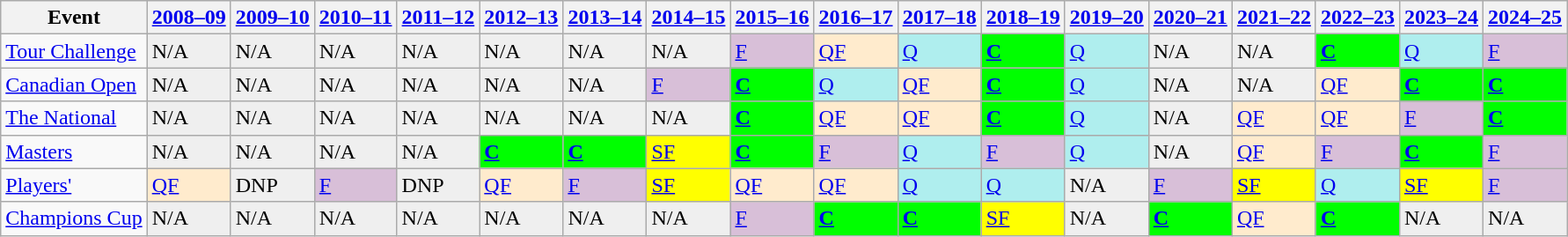<table class="wikitable">
<tr>
<th>Event</th>
<th><a href='#'>2008–09</a></th>
<th><a href='#'>2009–10</a></th>
<th><a href='#'>2010–11</a></th>
<th><a href='#'>2011–12</a></th>
<th><a href='#'>2012–13</a></th>
<th><a href='#'>2013–14</a></th>
<th><a href='#'>2014–15</a></th>
<th><a href='#'>2015–16</a></th>
<th><a href='#'>2016–17</a></th>
<th><a href='#'>2017–18</a></th>
<th><a href='#'>2018–19</a></th>
<th><a href='#'>2019–20</a></th>
<th><a href='#'>2020–21</a></th>
<th><a href='#'>2021–22</a></th>
<th><a href='#'>2022–23</a></th>
<th><a href='#'>2023–24</a></th>
<th><a href='#'>2024–25</a></th>
</tr>
<tr>
<td><a href='#'>Tour Challenge</a></td>
<td style="background:#EFEFEF;">N/A</td>
<td style="background:#EFEFEF;">N/A</td>
<td style="background:#EFEFEF;">N/A</td>
<td style="background:#EFEFEF;">N/A</td>
<td style="background:#EFEFEF;">N/A</td>
<td style="background:#EFEFEF;">N/A</td>
<td style="background:#EFEFEF;">N/A</td>
<td style="background:thistle;"><a href='#'>F</a></td>
<td style="background:#ffebcd;"><a href='#'>QF</a></td>
<td style="background:#afeeee;"><a href='#'>Q</a></td>
<td style="background:#0f0;"><strong><a href='#'>C</a></strong></td>
<td style="background:#afeeee;"><a href='#'>Q</a></td>
<td style="background:#EFEFEF;">N/A</td>
<td style="background:#EFEFEF;">N/A</td>
<td style="background:#0f0;"><strong><a href='#'>C</a></strong></td>
<td style="background:#afeeee;"><a href='#'>Q</a></td>
<td style="background:thistle;"><a href='#'>F</a></td>
</tr>
<tr>
<td><a href='#'>Canadian Open</a></td>
<td style="background:#EFEFEF;">N/A</td>
<td style="background:#EFEFEF;">N/A</td>
<td style="background:#EFEFEF;">N/A</td>
<td style="background:#EFEFEF;">N/A</td>
<td style="background:#EFEFEF;">N/A</td>
<td style="background:#EFEFEF;">N/A</td>
<td style="background:thistle;"><a href='#'>F</a></td>
<td style="background:#0f0;"><strong><a href='#'>C</a></strong></td>
<td style="background:#afeeee;"><a href='#'>Q</a></td>
<td style="background:#ffebcd;"><a href='#'>QF</a></td>
<td style="background:#0f0;"><strong><a href='#'>C</a></strong></td>
<td style="background:#afeeee;"><a href='#'>Q</a></td>
<td style="background:#EFEFEF;">N/A</td>
<td style="background:#EFEFEF;">N/A</td>
<td style="background:#ffebcd;"><a href='#'>QF</a></td>
<td style="background:#0f0;"><strong><a href='#'>C</a></strong></td>
<td style="background:#0f0;"><strong><a href='#'>C</a></strong></td>
</tr>
<tr>
<td><a href='#'>The National</a></td>
<td style="background:#EFEFEF;">N/A</td>
<td style="background:#EFEFEF;">N/A</td>
<td style="background:#EFEFEF;">N/A</td>
<td style="background:#EFEFEF;">N/A</td>
<td style="background:#EFEFEF;">N/A</td>
<td style="background:#EFEFEF;">N/A</td>
<td style="background:#EFEFEF;">N/A</td>
<td style="background:#0f0;"><strong><a href='#'>C</a></strong></td>
<td style="background:#ffebcd;"><a href='#'>QF</a></td>
<td style="background:#ffebcd;"><a href='#'>QF</a></td>
<td style="background:#0f0;"><strong><a href='#'>C</a></strong></td>
<td style="background:#afeeee;"><a href='#'>Q</a></td>
<td style="background:#EFEFEF;">N/A</td>
<td style="background:#ffebcd;"><a href='#'>QF</a></td>
<td style="background:#ffebcd;"><a href='#'>QF</a></td>
<td style="background:thistle;"><a href='#'>F</a></td>
<td style="background:#0f0;"><strong><a href='#'>C</a></strong></td>
</tr>
<tr>
<td><a href='#'>Masters</a></td>
<td style="background:#EFEFEF;">N/A</td>
<td style="background:#EFEFEF;">N/A</td>
<td style="background:#EFEFEF;">N/A</td>
<td style="background:#EFEFEF;">N/A</td>
<td style="background:#0f0;"><strong><a href='#'>C</a></strong></td>
<td style="background:#0f0;"><strong><a href='#'>C</a></strong></td>
<td style="background:yellow;"><a href='#'>SF</a></td>
<td style="background:#0f0;"><strong><a href='#'>C</a></strong></td>
<td style="background:thistle;"><a href='#'>F</a></td>
<td style="background:#afeeee;"><a href='#'>Q</a></td>
<td style="background:thistle;"><a href='#'>F</a></td>
<td style="background:#afeeee;"><a href='#'>Q</a></td>
<td style="background:#EFEFEF;">N/A</td>
<td style="background:#ffebcd;"><a href='#'>QF</a></td>
<td style="background:thistle;"><a href='#'>F</a></td>
<td style="background:#0f0;"><strong><a href='#'>C</a></strong></td>
<td style="background:thistle;"><a href='#'>F</a></td>
</tr>
<tr>
<td><a href='#'>Players'</a></td>
<td style="background:#ffebcd;"><a href='#'>QF</a></td>
<td style="background:#EFEFEF;">DNP</td>
<td style="background:thistle;"><a href='#'>F</a></td>
<td style="background:#EFEFEF;">DNP</td>
<td style="background:#ffebcd;"><a href='#'>QF</a></td>
<td style="background:thistle;"><a href='#'>F</a></td>
<td style="background:yellow;"><a href='#'>SF</a></td>
<td style="background:#ffebcd;"><a href='#'>QF</a></td>
<td style="background:#ffebcd;"><a href='#'>QF</a></td>
<td style="background:#afeeee;"><a href='#'>Q</a></td>
<td style="background:#afeeee;"><a href='#'>Q</a></td>
<td style="background:#EFEFEF;">N/A</td>
<td style="background:thistle;"><a href='#'>F</a></td>
<td style="background:yellow;"><a href='#'>SF</a></td>
<td style="background:#afeeee;"><a href='#'>Q</a></td>
<td style="background:yellow;"><a href='#'>SF</a></td>
<td style="background:thistle;"><a href='#'>F</a></td>
</tr>
<tr>
<td><a href='#'>Champions Cup</a></td>
<td style="background:#EFEFEF;">N/A</td>
<td style="background:#EFEFEF;">N/A</td>
<td style="background:#EFEFEF;">N/A</td>
<td style="background:#EFEFEF;">N/A</td>
<td style="background:#EFEFEF;">N/A</td>
<td style="background:#EFEFEF;">N/A</td>
<td style="background:#EFEFEF;">N/A</td>
<td style="background:thistle;"><a href='#'>F</a></td>
<td style="background:#0f0;"><strong><a href='#'>C</a></strong></td>
<td style="background:#0f0;"><strong><a href='#'>C</a></strong></td>
<td style="background:yellow;"><a href='#'>SF</a></td>
<td style="background:#EFEFEF;">N/A</td>
<td style="background:#0f0;"><strong><a href='#'>C</a></strong></td>
<td style="background:#ffebcd;"><a href='#'>QF</a></td>
<td style="background:#0f0;"><strong><a href='#'>C</a></strong></td>
<td style="background:#EFEFEF;">N/A</td>
<td style="background:#EFEFEF;">N/A</td>
</tr>
</table>
